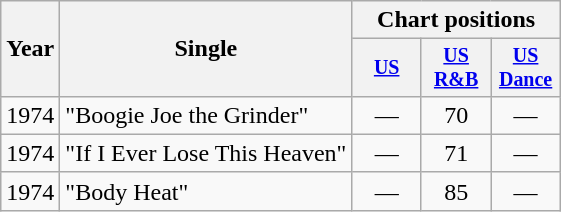<table class="wikitable" style="text-align:center;">
<tr>
<th rowspan="2">Year</th>
<th rowspan="2">Single</th>
<th colspan="3">Chart positions</th>
</tr>
<tr style="font-size:smaller;">
<th style="width:40px;"><a href='#'>US</a></th>
<th style="width:40px;"><a href='#'>US<br>R&B</a></th>
<th style="width:40px;"><a href='#'>US<br>Dance</a></th>
</tr>
<tr>
<td>1974</td>
<td style="text-align:left;">"Boogie Joe the Grinder"</td>
<td>—</td>
<td>70</td>
<td>—</td>
</tr>
<tr>
<td>1974</td>
<td style="text-align:left;">"If I Ever Lose This Heaven"</td>
<td>—</td>
<td>71</td>
<td>—</td>
</tr>
<tr>
<td>1974</td>
<td style="text-align:left;">"Body Heat"</td>
<td>—</td>
<td>85</td>
<td>—</td>
</tr>
</table>
